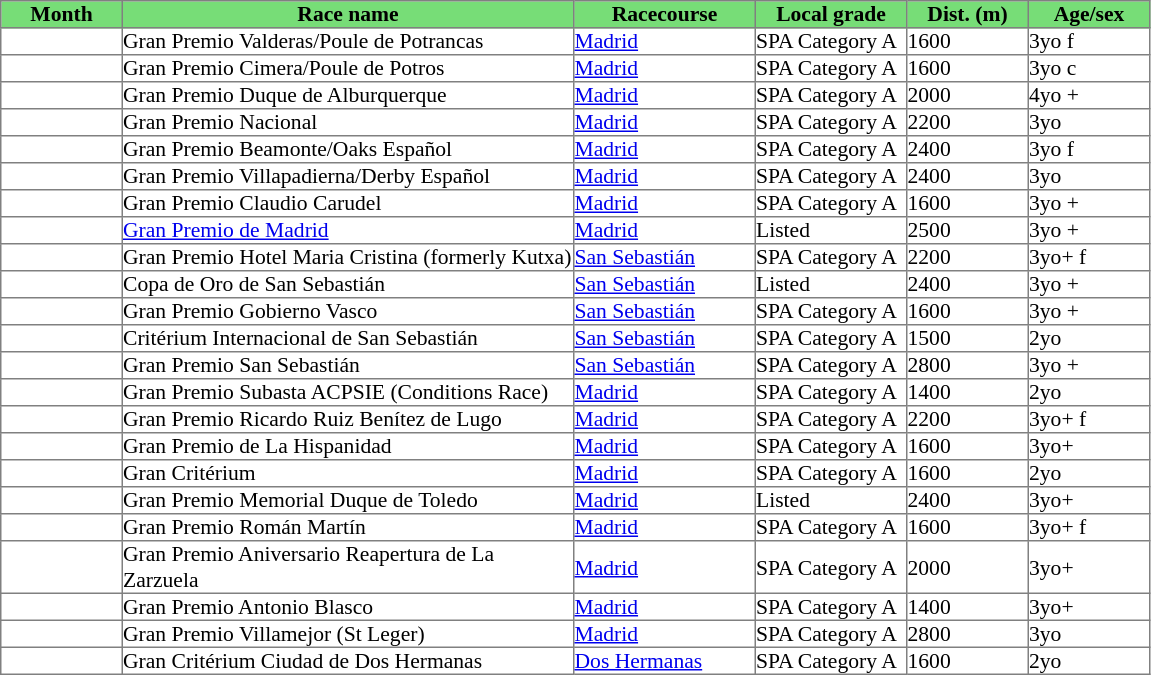<table class = "sortable" | border="1" cellpadding="0" style="border-collapse: collapse; font-size:90%">
<tr bgcolor="#77dd77" align="center">
<th>Month</th>
<th>Race name</th>
<th>Racecourse</th>
<th>Local grade</th>
<th>Dist. (m)</th>
<th>Age/sex</th>
</tr>
<tr>
<td width=80px></td>
<td width=300px>Gran Premio Valderas/Poule de Potrancas</td>
<td width=120px><a href='#'>Madrid</a></td>
<td width=100px>SPA Category A</td>
<td width=80px>1600</td>
<td width=80px>3yo f</td>
</tr>
<tr>
<td></td>
<td>Gran Premio Cimera/Poule de Potros</td>
<td><a href='#'>Madrid</a></td>
<td>SPA Category A</td>
<td>1600</td>
<td>3yo c</td>
</tr>
<tr>
<td></td>
<td>Gran Premio Duque de Alburquerque</td>
<td><a href='#'>Madrid</a></td>
<td>SPA Category A</td>
<td>2000</td>
<td>4yo +</td>
</tr>
<tr>
<td></td>
<td>Gran Premio Nacional</td>
<td><a href='#'>Madrid</a></td>
<td>SPA Category A</td>
<td>2200</td>
<td>3yo</td>
</tr>
<tr>
<td></td>
<td>Gran Premio Beamonte/Oaks Español</td>
<td><a href='#'>Madrid</a></td>
<td>SPA Category A</td>
<td>2400</td>
<td>3yo f</td>
</tr>
<tr>
<td></td>
<td>Gran Premio Villapadierna/Derby Español</td>
<td><a href='#'>Madrid</a></td>
<td>SPA Category A</td>
<td>2400</td>
<td>3yo</td>
</tr>
<tr>
<td></td>
<td>Gran Premio Claudio Carudel</td>
<td><a href='#'>Madrid</a></td>
<td>SPA Category A</td>
<td>1600</td>
<td>3yo +</td>
</tr>
<tr>
<td></td>
<td><a href='#'>Gran Premio de Madrid</a></td>
<td><a href='#'>Madrid</a></td>
<td>Listed</td>
<td>2500</td>
<td>3yo +</td>
</tr>
<tr>
<td></td>
<td>Gran Premio Hotel Maria Cristina (formerly Kutxa)</td>
<td><a href='#'>San Sebastián</a></td>
<td>SPA Category A</td>
<td>2200</td>
<td>3yo+ f</td>
</tr>
<tr>
<td></td>
<td>Copa de Oro de San Sebastián</td>
<td><a href='#'>San Sebastián</a></td>
<td>Listed</td>
<td>2400</td>
<td>3yo +</td>
</tr>
<tr>
<td></td>
<td>Gran Premio Gobierno Vasco</td>
<td><a href='#'>San Sebastián</a></td>
<td>SPA Category A</td>
<td>1600</td>
<td>3yo +</td>
</tr>
<tr>
<td></td>
<td>Critérium Internacional de San Sebastián</td>
<td><a href='#'>San Sebastián</a></td>
<td>SPA Category A</td>
<td>1500</td>
<td>2yo</td>
</tr>
<tr>
<td></td>
<td>Gran Premio San Sebastián</td>
<td><a href='#'>San Sebastián</a></td>
<td>SPA Category A</td>
<td>2800</td>
<td>3yo +</td>
</tr>
<tr>
<td></td>
<td>Gran Premio Subasta ACPSIE (Conditions Race)</td>
<td><a href='#'>Madrid</a></td>
<td>SPA Category A</td>
<td>1400</td>
<td>2yo</td>
</tr>
<tr>
<td></td>
<td>Gran Premio Ricardo Ruiz Benítez de Lugo</td>
<td><a href='#'>Madrid</a></td>
<td>SPA Category A</td>
<td>2200</td>
<td>3yo+ f</td>
</tr>
<tr>
<td></td>
<td>Gran Premio de La Hispanidad</td>
<td><a href='#'>Madrid</a></td>
<td>SPA Category A</td>
<td>1600</td>
<td>3yo+</td>
</tr>
<tr>
<td></td>
<td>Gran Critérium</td>
<td><a href='#'>Madrid</a></td>
<td>SPA Category A</td>
<td>1600</td>
<td>2yo</td>
</tr>
<tr>
<td></td>
<td>Gran Premio Memorial Duque de Toledo</td>
<td><a href='#'>Madrid</a></td>
<td>Listed</td>
<td>2400</td>
<td>3yo+</td>
</tr>
<tr>
<td></td>
<td>Gran Premio Román Martín</td>
<td><a href='#'>Madrid</a></td>
<td>SPA Category A</td>
<td>1600</td>
<td>3yo+ f</td>
</tr>
<tr>
<td></td>
<td>Gran Premio Aniversario Reapertura de La Zarzuela</td>
<td><a href='#'>Madrid</a></td>
<td>SPA Category A</td>
<td>2000</td>
<td>3yo+</td>
</tr>
<tr>
<td></td>
<td>Gran Premio Antonio Blasco</td>
<td><a href='#'>Madrid</a></td>
<td>SPA Category A</td>
<td>1400</td>
<td>3yo+</td>
</tr>
<tr>
<td></td>
<td>Gran Premio Villamejor (St Leger)</td>
<td><a href='#'>Madrid</a></td>
<td>SPA Category A</td>
<td>2800</td>
<td>3yo</td>
</tr>
<tr>
<td></td>
<td>Gran Critérium Ciudad de Dos Hermanas</td>
<td><a href='#'>Dos Hermanas</a></td>
<td>SPA Category A</td>
<td>1600</td>
<td>2yo</td>
</tr>
</table>
